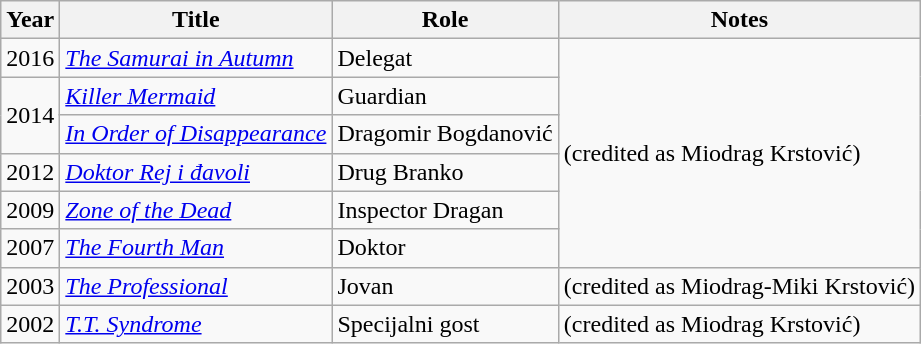<table class="wikitable sortable">
<tr>
<th>Year</th>
<th>Title</th>
<th>Role</th>
<th class="unsortable">Notes</th>
</tr>
<tr>
<td>2016</td>
<td><em><a href='#'>The Samurai in Autumn</a></em></td>
<td>Delegat</td>
<td rowspan="6">(credited as Miodrag Krstović)</td>
</tr>
<tr>
<td rowspan="2">2014</td>
<td><em><a href='#'>Killer Mermaid</a></em></td>
<td>Guardian</td>
</tr>
<tr>
<td><em><a href='#'>In Order of Disappearance</a></em></td>
<td>Dragomir Bogdanović</td>
</tr>
<tr>
<td>2012</td>
<td><em><a href='#'>Doktor Rej i đavoli</a></em></td>
<td>Drug Branko</td>
</tr>
<tr>
<td>2009</td>
<td><em><a href='#'>Zone of the Dead</a></em></td>
<td>Inspector Dragan</td>
</tr>
<tr>
<td>2007</td>
<td><em><a href='#'>The Fourth Man</a></em></td>
<td>Doktor</td>
</tr>
<tr>
<td>2003</td>
<td><em><a href='#'>The Professional</a></em></td>
<td>Jovan</td>
<td>(credited as Miodrag-Miki Krstović)</td>
</tr>
<tr>
<td>2002</td>
<td><em><a href='#'>T.T. Syndrome</a></em></td>
<td>Specijalni gost</td>
<td>(credited as Miodrag Krstović)</td>
</tr>
</table>
